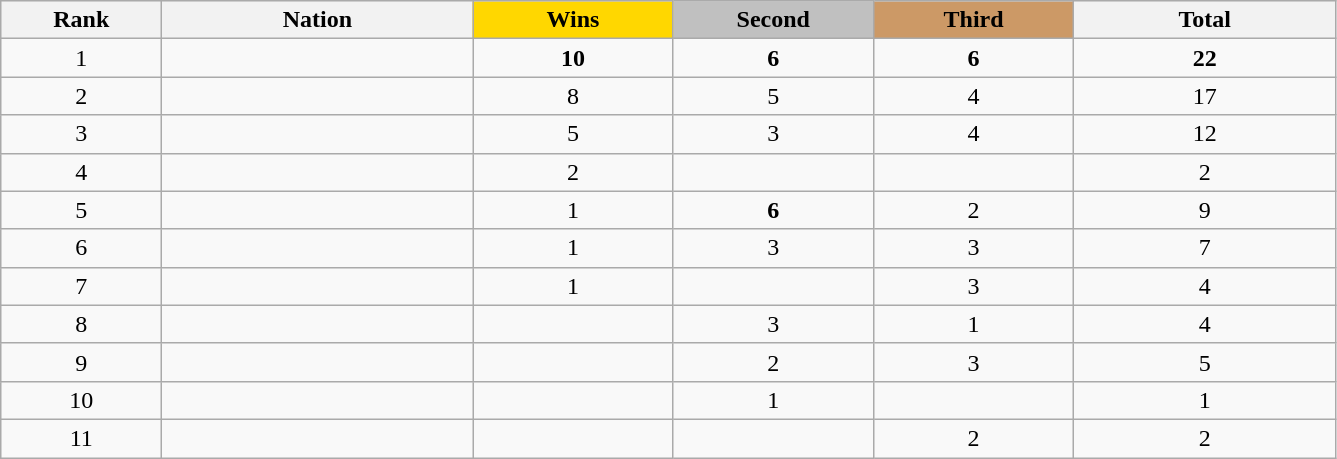<table class="wikitable collapsible autocollapse plainrowheaders" width=70.5% style="text-align:center;">
<tr style="background-color:#EDEDED;">
<th width=100px class="hintergrundfarbe5">Rank</th>
<th width=200px class="hintergrundfarbe6">Nation</th>
<th style="background:    gold; width:15%">Wins</th>
<th style="background:  silver; width:15%">Second</th>
<th style="background: #CC9966; width:15%">Third</th>
<th>Total</th>
</tr>
<tr>
<td>1</td>
<td align="left"></td>
<td><strong>10</strong></td>
<td><strong>6</strong></td>
<td><strong>6</strong></td>
<td><strong>22</strong></td>
</tr>
<tr>
<td>2</td>
<td align="left"></td>
<td>8</td>
<td>5</td>
<td>4</td>
<td>17</td>
</tr>
<tr>
<td>3</td>
<td align="left"></td>
<td>5</td>
<td>3</td>
<td>4</td>
<td>12</td>
</tr>
<tr>
<td>4</td>
<td align="left"></td>
<td>2</td>
<td></td>
<td></td>
<td>2</td>
</tr>
<tr>
<td>5</td>
<td align="left"></td>
<td>1</td>
<td><strong>6</strong></td>
<td>2</td>
<td>9</td>
</tr>
<tr>
<td>6</td>
<td align="left"></td>
<td>1</td>
<td>3</td>
<td>3</td>
<td>7</td>
</tr>
<tr>
<td>7</td>
<td align="left"></td>
<td>1</td>
<td></td>
<td>3</td>
<td>4</td>
</tr>
<tr>
<td>8</td>
<td align="left"></td>
<td></td>
<td>3</td>
<td>1</td>
<td>4</td>
</tr>
<tr>
<td>9</td>
<td align="left"></td>
<td></td>
<td>2</td>
<td>3</td>
<td>5</td>
</tr>
<tr>
<td>10</td>
<td align="left"></td>
<td></td>
<td>1</td>
<td></td>
<td>1</td>
</tr>
<tr>
<td>11</td>
<td align="left"></td>
<td></td>
<td></td>
<td>2</td>
<td>2</td>
</tr>
</table>
